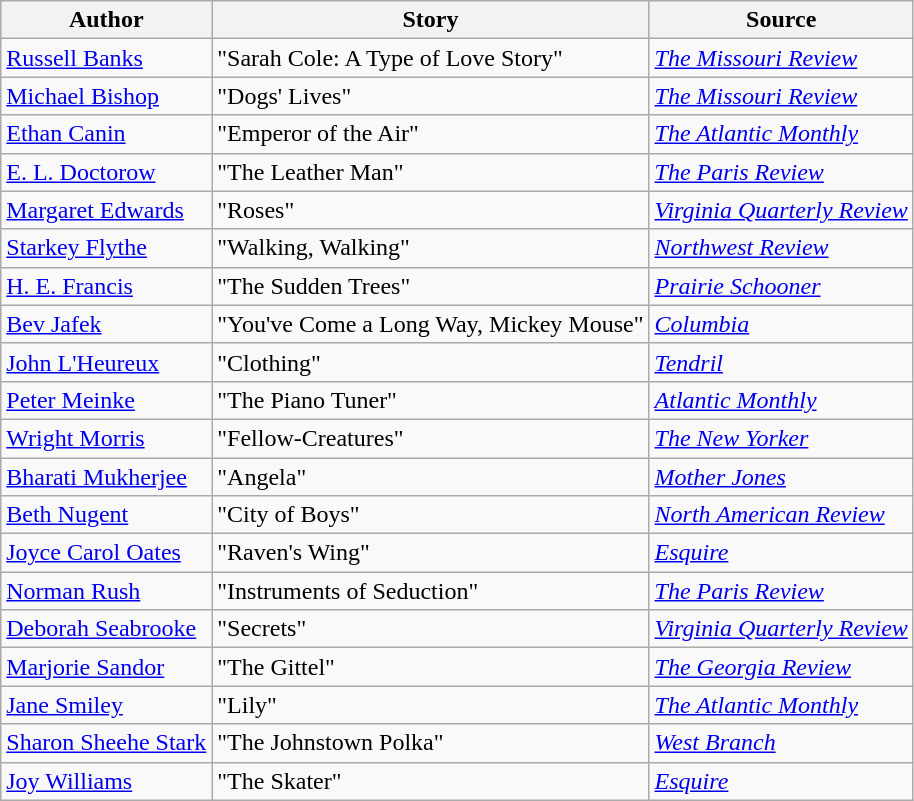<table class="wikitable">
<tr>
<th>Author</th>
<th>Story</th>
<th>Source</th>
</tr>
<tr>
<td><a href='#'>Russell Banks</a></td>
<td "Sarah Cole: A Type of Love Story">"Sarah Cole: A Type of Love Story"</td>
<td><em><a href='#'>The Missouri Review</a></em></td>
</tr>
<tr>
<td><a href='#'>Michael Bishop</a></td>
<td>"Dogs' Lives"</td>
<td><em><a href='#'>The Missouri Review</a></em></td>
</tr>
<tr>
<td><a href='#'>Ethan Canin</a></td>
<td>"Emperor of the Air"</td>
<td><em><a href='#'>The Atlantic Monthly</a></em></td>
</tr>
<tr>
<td><a href='#'>E. L. Doctorow</a></td>
<td>"The Leather Man"</td>
<td><em><a href='#'>The Paris Review</a></em></td>
</tr>
<tr>
<td><a href='#'>Margaret Edwards</a></td>
<td>"Roses"</td>
<td><em><a href='#'>Virginia Quarterly Review</a></em></td>
</tr>
<tr>
<td><a href='#'>Starkey Flythe</a></td>
<td>"Walking, Walking"</td>
<td><em><a href='#'>Northwest Review</a></em></td>
</tr>
<tr>
<td><a href='#'>H. E. Francis</a></td>
<td>"The Sudden Trees"</td>
<td><em><a href='#'>Prairie Schooner</a></em></td>
</tr>
<tr>
<td><a href='#'>Bev Jafek</a></td>
<td>"You've Come a Long Way, Mickey Mouse"</td>
<td><em><a href='#'>Columbia</a></em></td>
</tr>
<tr>
<td><a href='#'>John L'Heureux</a></td>
<td>"Clothing"</td>
<td><em><a href='#'>Tendril</a></em></td>
</tr>
<tr>
<td><a href='#'>Peter Meinke</a></td>
<td>"The Piano Tuner"</td>
<td><em><a href='#'>Atlantic Monthly</a></em></td>
</tr>
<tr>
<td><a href='#'>Wright Morris</a></td>
<td>"Fellow-Creatures"</td>
<td><em><a href='#'>The New Yorker</a></em></td>
</tr>
<tr>
<td><a href='#'>Bharati Mukherjee</a></td>
<td>"Angela"</td>
<td><em><a href='#'>Mother Jones</a></em></td>
</tr>
<tr>
<td><a href='#'>Beth Nugent</a></td>
<td>"City of Boys"</td>
<td><em><a href='#'>North American Review</a></em></td>
</tr>
<tr>
<td><a href='#'>Joyce Carol Oates</a></td>
<td>"Raven's Wing"</td>
<td><em><a href='#'>Esquire</a></em></td>
</tr>
<tr>
<td><a href='#'>Norman Rush</a></td>
<td>"Instruments of Seduction"</td>
<td><em><a href='#'>The Paris Review</a></em></td>
</tr>
<tr>
<td><a href='#'>Deborah Seabrooke</a></td>
<td>"Secrets"</td>
<td><em><a href='#'>Virginia Quarterly Review</a></em></td>
</tr>
<tr>
<td><a href='#'>Marjorie Sandor</a></td>
<td>"The Gittel"</td>
<td><em><a href='#'>The Georgia Review</a></em></td>
</tr>
<tr>
<td><a href='#'>Jane Smiley</a></td>
<td>"Lily"</td>
<td><em><a href='#'>The Atlantic Monthly</a></em></td>
</tr>
<tr>
<td><a href='#'>Sharon Sheehe Stark</a></td>
<td>"The Johnstown Polka"</td>
<td><em><a href='#'>West Branch</a></em></td>
</tr>
<tr>
<td><a href='#'>Joy Williams</a></td>
<td>"The Skater"</td>
<td><em><a href='#'>Esquire</a></em></td>
</tr>
</table>
